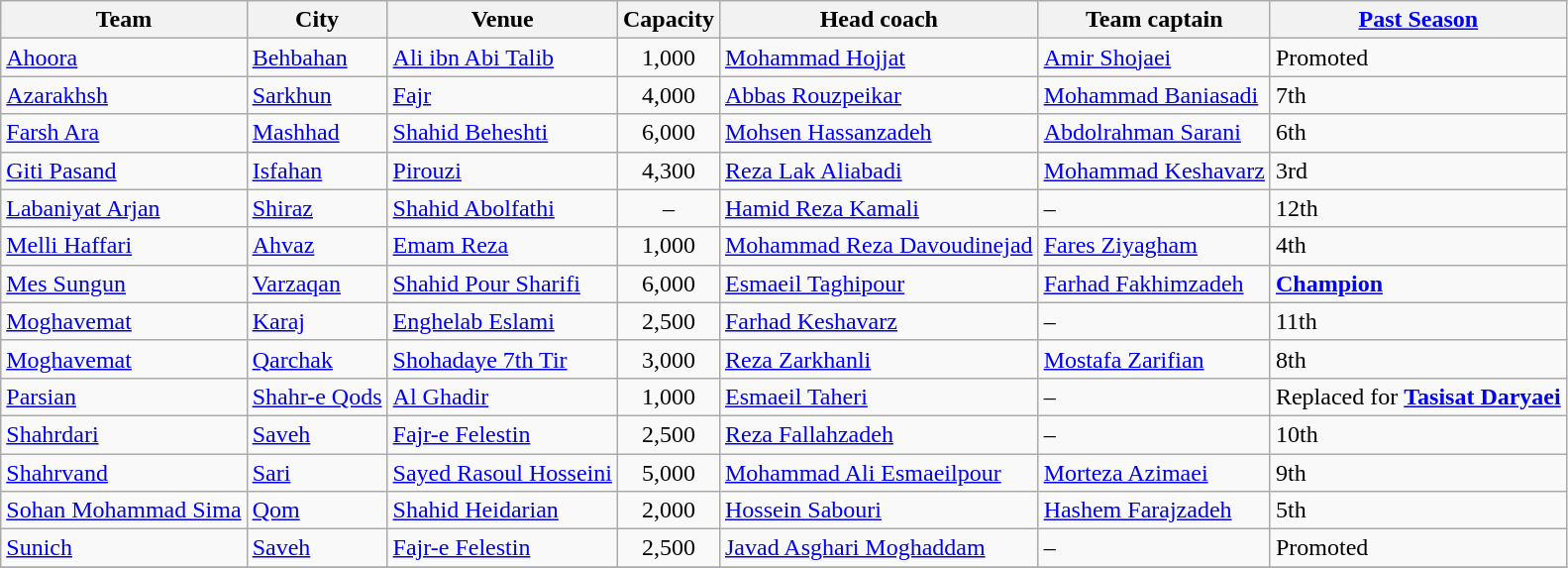<table class="wikitable sortable">
<tr>
<th>Team</th>
<th>City</th>
<th>Venue</th>
<th>Capacity</th>
<th>Head coach</th>
<th>Team captain</th>
<th><a href='#'>Past Season</a></th>
</tr>
<tr>
<td><a href='#'>Ahoora</a></td>
<td><a href='#'>Behbahan</a></td>
<td><a href='#'>Ali ibn Abi Talib</a></td>
<td align="center">1,000</td>
<td> <a href='#'>Mohammad Hojjat</a></td>
<td> <a href='#'>Amir Shojaei</a></td>
<td>Promoted</td>
</tr>
<tr>
<td><a href='#'>Azarakhsh</a></td>
<td><a href='#'>Sarkhun</a></td>
<td><a href='#'>Fajr</a></td>
<td align="center">4,000</td>
<td> <a href='#'>Abbas Rouzpeikar</a></td>
<td> <a href='#'>Mohammad Baniasadi</a></td>
<td>7th</td>
</tr>
<tr>
<td><a href='#'>Farsh Ara</a></td>
<td><a href='#'>Mashhad</a></td>
<td><a href='#'>Shahid Beheshti</a></td>
<td align="center">6,000</td>
<td> <a href='#'>Mohsen Hassanzadeh</a></td>
<td> <a href='#'>Abdolrahman Sarani</a></td>
<td>6th</td>
</tr>
<tr>
<td><a href='#'>Giti Pasand</a></td>
<td><a href='#'>Isfahan</a></td>
<td><a href='#'>Pirouzi</a></td>
<td align="center">4,300</td>
<td> <a href='#'>Reza Lak Aliabadi</a></td>
<td> <a href='#'>Mohammad Keshavarz</a></td>
<td>3rd</td>
</tr>
<tr>
<td><a href='#'>Labaniyat Arjan</a></td>
<td><a href='#'>Shiraz</a></td>
<td><a href='#'>Shahid Abolfathi</a></td>
<td align="center">–</td>
<td> <a href='#'>Hamid Reza Kamali</a></td>
<td>–</td>
<td>12th</td>
</tr>
<tr>
<td><a href='#'>Melli Haffari</a></td>
<td><a href='#'>Ahvaz</a></td>
<td><a href='#'>Emam Reza</a></td>
<td align="center">1,000</td>
<td> <a href='#'>Mohammad Reza Davoudinejad</a></td>
<td> <a href='#'>Fares Ziyagham</a></td>
<td>4th</td>
</tr>
<tr>
<td><a href='#'>Mes Sungun</a></td>
<td><a href='#'>Varzaqan</a></td>
<td><a href='#'>Shahid Pour Sharifi</a></td>
<td align="center">6,000</td>
<td> <a href='#'>Esmaeil Taghipour</a></td>
<td> <a href='#'>Farhad Fakhimzadeh</a></td>
<td><strong><a href='#'>Champion</a></strong></td>
</tr>
<tr>
<td><a href='#'>Moghavemat</a></td>
<td><a href='#'>Karaj</a></td>
<td><a href='#'>Enghelab Eslami</a></td>
<td align="center">2,500</td>
<td> <a href='#'>Farhad Keshavarz</a></td>
<td>–</td>
<td>11th</td>
</tr>
<tr>
<td><a href='#'>Moghavemat</a></td>
<td><a href='#'>Qarchak</a></td>
<td><a href='#'>Shohadaye 7th Tir</a></td>
<td align="center">3,000</td>
<td> <a href='#'>Reza Zarkhanli</a></td>
<td> <a href='#'>Mostafa Zarifian</a></td>
<td>8th</td>
</tr>
<tr>
<td><a href='#'>Parsian</a></td>
<td><a href='#'>Shahr-e Qods</a></td>
<td><a href='#'>Al Ghadir</a></td>
<td align="center">1,000</td>
<td> <a href='#'>Esmaeil Taheri</a></td>
<td>–</td>
<td>Replaced for <strong><a href='#'>Tasisat Daryaei</a></strong></td>
</tr>
<tr>
<td><a href='#'>Shahrdari</a></td>
<td><a href='#'>Saveh</a></td>
<td><a href='#'>Fajr-e Felestin</a></td>
<td align="center">2,500</td>
<td> <a href='#'>Reza Fallahzadeh</a></td>
<td>–</td>
<td>10th</td>
</tr>
<tr>
<td><a href='#'>Shahrvand</a></td>
<td><a href='#'>Sari</a></td>
<td><a href='#'>Sayed Rasoul Hosseini</a></td>
<td align="center">5,000</td>
<td> <a href='#'>Mohammad Ali Esmaeilpour</a></td>
<td> <a href='#'>Morteza Azimaei</a></td>
<td>9th</td>
</tr>
<tr ||>
<td><a href='#'>Sohan Mohammad Sima</a></td>
<td><a href='#'>Qom</a></td>
<td><a href='#'>Shahid Heidarian</a></td>
<td align="center">2,000</td>
<td> <a href='#'>Hossein Sabouri</a></td>
<td> <a href='#'>Hashem Farajzadeh</a></td>
<td>5th</td>
</tr>
<tr>
<td><a href='#'>Sunich</a></td>
<td><a href='#'>Saveh</a></td>
<td><a href='#'>Fajr-e Felestin</a></td>
<td align="center">2,500</td>
<td> <a href='#'>Javad Asghari Moghaddam</a></td>
<td>–</td>
<td>Promoted</td>
</tr>
<tr>
</tr>
</table>
